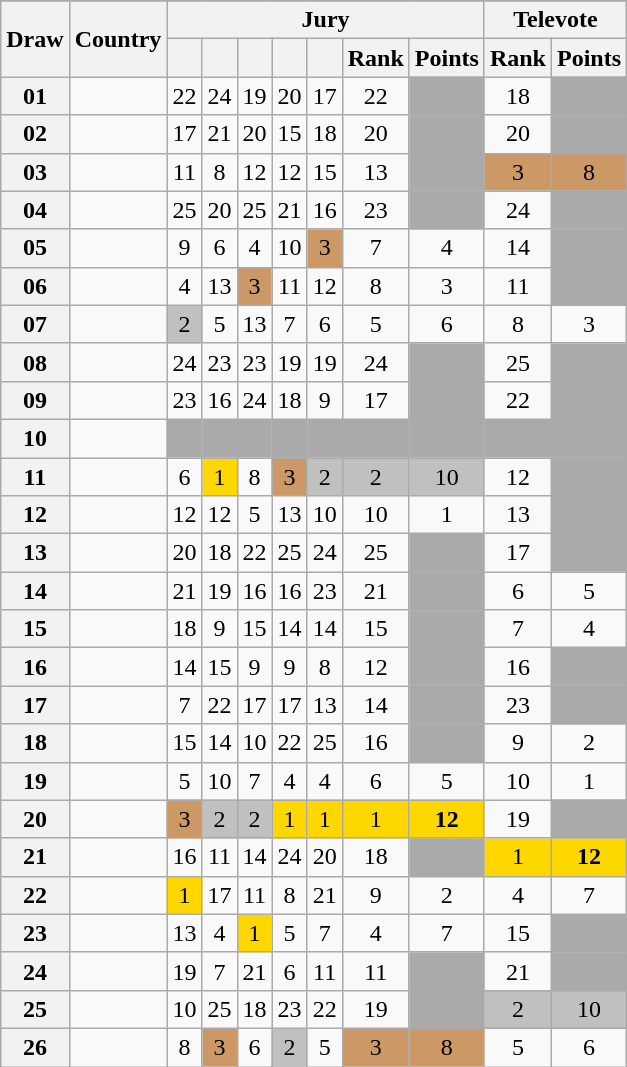<table class="sortable wikitable collapsible plainrowheaders" style="text-align:center;">
<tr>
</tr>
<tr>
<th scope="col" rowspan="2">Draw</th>
<th scope="col" rowspan="2">Country</th>
<th scope="col" colspan="7">Jury</th>
<th scope="col" colspan="2">Televote</th>
</tr>
<tr>
<th scope="col"></th>
<th scope="col"></th>
<th scope="col"></th>
<th scope="col"></th>
<th scope="col"></th>
<th scope="col">Rank</th>
<th scope="col">Points</th>
<th scope="col">Rank</th>
<th scope="col">Points</th>
</tr>
<tr>
<th scope="row" style="text-align:center;">01</th>
<td style="text-align:left;"></td>
<td>22</td>
<td>24</td>
<td>19</td>
<td>20</td>
<td>17</td>
<td>22</td>
<td style="background:#AAAAAA;"></td>
<td>18</td>
<td bgcolor="#AAAAAA"></td>
</tr>
<tr>
<th scope="row" style="text-align:center;">02</th>
<td style="text-align:left;"></td>
<td>17</td>
<td>21</td>
<td>20</td>
<td>15</td>
<td>18</td>
<td>20</td>
<td style="background:#AAAAAA;"></td>
<td>20</td>
<td bgcolor="#AAAAAA"></td>
</tr>
<tr>
<th scope="row" style="text-align:center;">03</th>
<td style="text-align:left;"></td>
<td>11</td>
<td>8</td>
<td>12</td>
<td>12</td>
<td>15</td>
<td>13</td>
<td style="background:#AAAAAA;"></td>
<td style="background:#CC9966;">3</td>
<td style="background:#CC9966;">8</td>
</tr>
<tr>
<th scope="row" style="text-align:center;">04</th>
<td style="text-align:left;"></td>
<td>25</td>
<td>20</td>
<td>25</td>
<td>21</td>
<td>16</td>
<td>23</td>
<td style="background:#AAAAAA;"></td>
<td>24</td>
<td bgcolor="#AAAAAA"></td>
</tr>
<tr>
<th scope="row" style="text-align:center;">05</th>
<td style="text-align:left;"></td>
<td>9</td>
<td>6</td>
<td>4</td>
<td>10</td>
<td style="background:#CC9966;">3</td>
<td>7</td>
<td>4</td>
<td>14</td>
<td bgcolor="#AAAAAA"></td>
</tr>
<tr>
<th scope="row" style="text-align:center;">06</th>
<td style="text-align:left;"></td>
<td>4</td>
<td>13</td>
<td style="background:#CC9966;">3</td>
<td>11</td>
<td>12</td>
<td>8</td>
<td>3</td>
<td>11</td>
<td bgcolor="#AAAAAA"></td>
</tr>
<tr>
<th scope="row" style="text-align:center;">07</th>
<td style="text-align:left;"></td>
<td style="background:silver;">2</td>
<td>5</td>
<td>13</td>
<td>7</td>
<td>6</td>
<td>5</td>
<td>6</td>
<td>8</td>
<td>3</td>
</tr>
<tr>
<th scope="row" style="text-align:center;">08</th>
<td style="text-align:left;"></td>
<td>24</td>
<td>23</td>
<td>23</td>
<td>19</td>
<td>19</td>
<td>24</td>
<td style="background:#AAAAAA;"></td>
<td>25</td>
<td bgcolor="#AAAAAA"></td>
</tr>
<tr>
<th scope="row" style="text-align:center;">09</th>
<td style="text-align:left;"></td>
<td>23</td>
<td>16</td>
<td>24</td>
<td>18</td>
<td>9</td>
<td>17</td>
<td style="background:#AAAAAA;"></td>
<td>22</td>
<td bgcolor="#AAAAAA"></td>
</tr>
<tr class="sortbottom">
<th scope="row" style="text-align:center;">10</th>
<td style="text-align:left;"></td>
<td style="background:#AAAAAA;"></td>
<td style="background:#AAAAAA;"></td>
<td style="background:#AAAAAA;"></td>
<td style="background:#AAAAAA;"></td>
<td style="background:#AAAAAA;"></td>
<td style="background:#AAAAAA;"></td>
<td style="background:#AAAAAA;"></td>
<td style="background:#AAAAAA;"></td>
<td bgcolor="#AAAAAA"></td>
</tr>
<tr>
<th scope="row" style="text-align:center;">11</th>
<td style="text-align:left;"></td>
<td>6</td>
<td style="background:gold;">1</td>
<td>8</td>
<td style="background:#CC9966;">3</td>
<td style="background:silver;">2</td>
<td style="background:silver;">2</td>
<td style="background:silver;">10</td>
<td>12</td>
<td bgcolor="#AAAAAA"></td>
</tr>
<tr>
<th scope="row" style="text-align:center;">12</th>
<td style="text-align:left;"></td>
<td>12</td>
<td>12</td>
<td>5</td>
<td>13</td>
<td>10</td>
<td>10</td>
<td>1</td>
<td>13</td>
<td bgcolor="#AAAAAA"></td>
</tr>
<tr>
<th scope="row" style="text-align:center;">13</th>
<td style="text-align:left;"></td>
<td>20</td>
<td>18</td>
<td>22</td>
<td>25</td>
<td>24</td>
<td>25</td>
<td style="background:#AAAAAA;"></td>
<td>17</td>
<td bgcolor="#AAAAAA"></td>
</tr>
<tr>
<th scope="row" style="text-align:center;">14</th>
<td style="text-align:left;"></td>
<td>21</td>
<td>19</td>
<td>16</td>
<td>16</td>
<td>23</td>
<td>21</td>
<td style="background:#AAAAAA;"></td>
<td>6</td>
<td>5</td>
</tr>
<tr>
<th scope="row" style="text-align:center;">15</th>
<td style="text-align:left;"></td>
<td>18</td>
<td>9</td>
<td>15</td>
<td>14</td>
<td>14</td>
<td>15</td>
<td style="background:#AAAAAA;"></td>
<td>7</td>
<td>4</td>
</tr>
<tr>
<th scope="row" style="text-align:center;">16</th>
<td style="text-align:left;"></td>
<td>14</td>
<td>15</td>
<td>9</td>
<td>9</td>
<td>8</td>
<td>12</td>
<td style="background:#AAAAAA;"></td>
<td>16</td>
<td bgcolor="#AAAAAA"></td>
</tr>
<tr>
<th scope="row" style="text-align:center;">17</th>
<td style="text-align:left;"></td>
<td>7</td>
<td>22</td>
<td>17</td>
<td>17</td>
<td>13</td>
<td>14</td>
<td style="background:#AAAAAA;"></td>
<td>23</td>
<td bgcolor="#AAAAAA"></td>
</tr>
<tr>
<th scope="row" style="text-align:center;">18</th>
<td style="text-align:left;"></td>
<td>15</td>
<td>14</td>
<td>10</td>
<td>22</td>
<td>25</td>
<td>16</td>
<td style="background:#AAAAAA;"></td>
<td>9</td>
<td>2</td>
</tr>
<tr>
<th scope="row" style="text-align:center;">19</th>
<td style="text-align:left;"></td>
<td>5</td>
<td>10</td>
<td>7</td>
<td>4</td>
<td>4</td>
<td>6</td>
<td>5</td>
<td>10</td>
<td>1</td>
</tr>
<tr>
<th scope="row" style="text-align:center;">20</th>
<td style="text-align:left;"></td>
<td style="background:#CC9966;">3</td>
<td style="background:silver;">2</td>
<td style="background:silver;">2</td>
<td style="background:gold;">1</td>
<td style="background:gold;">1</td>
<td style="background:gold;">1</td>
<td style="background:gold;"><strong>12</strong></td>
<td>19</td>
<td bgcolor="#AAAAAA"></td>
</tr>
<tr>
<th scope="row" style="text-align:center;">21</th>
<td style="text-align:left;"></td>
<td>16</td>
<td>11</td>
<td>14</td>
<td>24</td>
<td>20</td>
<td>18</td>
<td style="background:#AAAAAA;"></td>
<td style="background:gold;">1</td>
<td style="background:gold;"><strong>12</strong></td>
</tr>
<tr>
<th scope="row" style="text-align:center;">22</th>
<td style="text-align:left;"></td>
<td style="background:gold;">1</td>
<td>17</td>
<td>11</td>
<td>8</td>
<td>21</td>
<td>9</td>
<td>2</td>
<td>4</td>
<td>7</td>
</tr>
<tr>
<th scope="row" style="text-align:center;">23</th>
<td style="text-align:left;"></td>
<td>13</td>
<td>4</td>
<td style="background:gold;">1</td>
<td>5</td>
<td>7</td>
<td>4</td>
<td>7</td>
<td>15</td>
<td bgcolor="#AAAAAA"></td>
</tr>
<tr>
<th scope="row" style="text-align:center;">24</th>
<td style="text-align:left;"></td>
<td>19</td>
<td>7</td>
<td>21</td>
<td>6</td>
<td>11</td>
<td>11</td>
<td style="background:#AAAAAA;"></td>
<td>21</td>
<td bgcolor="#AAAAAA"></td>
</tr>
<tr>
<th scope="row" style="text-align:center;">25</th>
<td style="text-align:left;"></td>
<td>10</td>
<td>25</td>
<td>18</td>
<td>23</td>
<td>22</td>
<td>19</td>
<td style="background:#AAAAAA;"></td>
<td style="background:silver;">2</td>
<td style="background:silver;">10</td>
</tr>
<tr>
<th scope="row" style="text-align:center;">26</th>
<td style="text-align:left;"></td>
<td>8</td>
<td style="background:#CC9966;">3</td>
<td>6</td>
<td style="background:silver;">2</td>
<td>5</td>
<td style="background:#CC9966;">3</td>
<td style="background:#CC9966;">8</td>
<td>5</td>
<td>6</td>
</tr>
</table>
